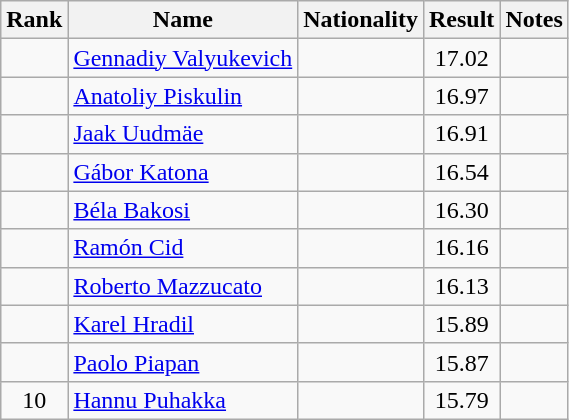<table class="wikitable sortable" style="text-align:center">
<tr>
<th>Rank</th>
<th>Name</th>
<th>Nationality</th>
<th>Result</th>
<th>Notes</th>
</tr>
<tr>
<td></td>
<td align="left"><a href='#'>Gennadiy Valyukevich</a></td>
<td align=left></td>
<td>17.02</td>
<td></td>
</tr>
<tr>
<td></td>
<td align="left"><a href='#'>Anatoliy Piskulin</a></td>
<td align=left></td>
<td>16.97</td>
<td></td>
</tr>
<tr>
<td></td>
<td align="left"><a href='#'>Jaak Uudmäe</a></td>
<td align=left></td>
<td>16.91</td>
<td></td>
</tr>
<tr>
<td></td>
<td align="left"><a href='#'>Gábor Katona</a></td>
<td align=left></td>
<td>16.54</td>
<td></td>
</tr>
<tr>
<td></td>
<td align="left"><a href='#'>Béla Bakosi</a></td>
<td align=left></td>
<td>16.30</td>
<td></td>
</tr>
<tr>
<td></td>
<td align="left"><a href='#'>Ramón Cid</a></td>
<td align=left></td>
<td>16.16</td>
<td></td>
</tr>
<tr>
<td></td>
<td align="left"><a href='#'>Roberto Mazzucato</a></td>
<td align=left></td>
<td>16.13</td>
<td></td>
</tr>
<tr>
<td></td>
<td align="left"><a href='#'>Karel Hradil</a></td>
<td align=left></td>
<td>15.89</td>
<td></td>
</tr>
<tr>
<td></td>
<td align="left"><a href='#'>Paolo Piapan</a></td>
<td align=left></td>
<td>15.87</td>
<td></td>
</tr>
<tr>
<td>10</td>
<td align="left"><a href='#'>Hannu Puhakka</a></td>
<td align=left></td>
<td>15.79</td>
<td></td>
</tr>
</table>
